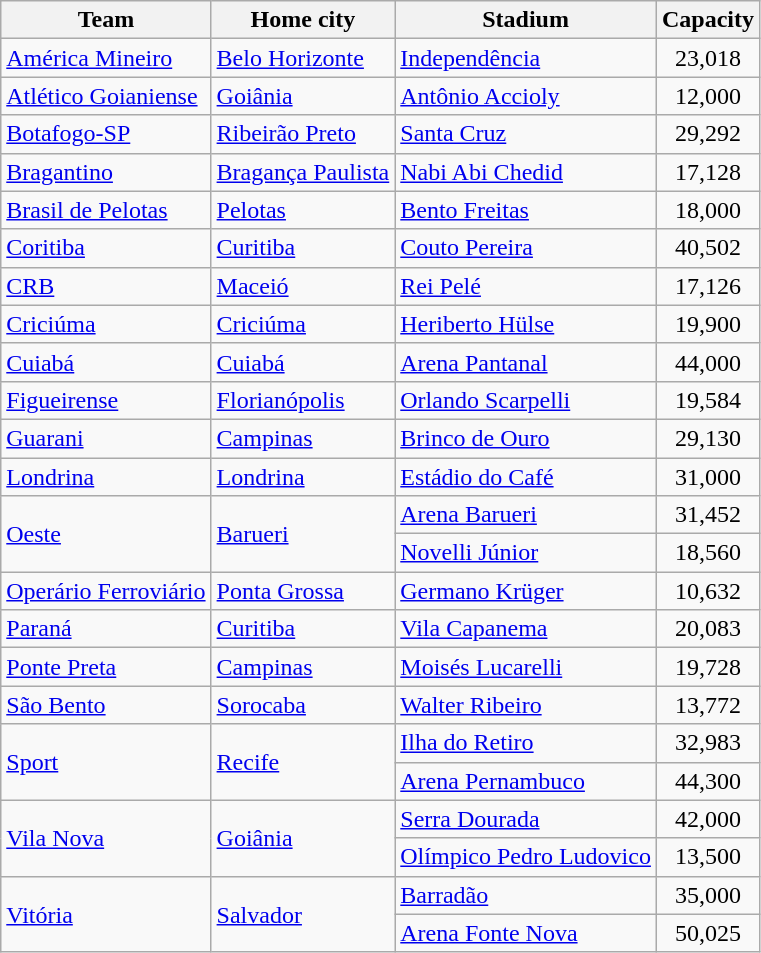<table class="wikitable sortable" |>
<tr>
<th>Team</th>
<th>Home city</th>
<th>Stadium</th>
<th>Capacity</th>
</tr>
<tr>
<td><a href='#'>América Mineiro</a></td>
<td><a href='#'>Belo Horizonte</a></td>
<td><a href='#'>Independência</a></td>
<td style="text-align:center">23,018</td>
</tr>
<tr>
<td><a href='#'>Atlético Goianiense</a></td>
<td><a href='#'>Goiânia</a></td>
<td><a href='#'>Antônio Accioly</a></td>
<td style="text-align:center">12,000</td>
</tr>
<tr>
<td><a href='#'>Botafogo-SP</a></td>
<td><a href='#'>Ribeirão Preto</a></td>
<td><a href='#'>Santa Cruz</a></td>
<td style="text-align:center">29,292</td>
</tr>
<tr>
<td><a href='#'>Bragantino</a></td>
<td><a href='#'>Bragança Paulista</a></td>
<td><a href='#'>Nabi Abi Chedid</a></td>
<td style="text-align:center">17,128</td>
</tr>
<tr>
<td><a href='#'>Brasil de Pelotas</a></td>
<td><a href='#'>Pelotas</a></td>
<td><a href='#'>Bento Freitas</a></td>
<td style="text-align:center">18,000</td>
</tr>
<tr>
<td><a href='#'>Coritiba</a></td>
<td><a href='#'>Curitiba</a></td>
<td><a href='#'>Couto Pereira</a></td>
<td style="text-align:center">40,502</td>
</tr>
<tr>
<td><a href='#'>CRB</a></td>
<td><a href='#'>Maceió</a></td>
<td><a href='#'>Rei Pelé</a></td>
<td style="text-align:center">17,126</td>
</tr>
<tr>
<td><a href='#'>Criciúma</a></td>
<td><a href='#'>Criciúma</a></td>
<td><a href='#'>Heriberto Hülse</a></td>
<td style="text-align:center">19,900</td>
</tr>
<tr>
<td><a href='#'>Cuiabá</a></td>
<td><a href='#'>Cuiabá</a></td>
<td><a href='#'>Arena Pantanal</a></td>
<td style="text-align:center">44,000</td>
</tr>
<tr>
<td><a href='#'>Figueirense</a></td>
<td><a href='#'>Florianópolis</a></td>
<td><a href='#'>Orlando Scarpelli</a></td>
<td style="text-align:center">19,584</td>
</tr>
<tr>
<td><a href='#'>Guarani</a></td>
<td><a href='#'>Campinas</a></td>
<td><a href='#'>Brinco de Ouro</a></td>
<td style="text-align:center">29,130</td>
</tr>
<tr>
<td><a href='#'>Londrina</a></td>
<td><a href='#'>Londrina</a></td>
<td><a href='#'>Estádio do Café</a></td>
<td style="text-align:center">31,000</td>
</tr>
<tr>
<td rowspan=2><a href='#'>Oeste</a></td>
<td rowspan=2><a href='#'>Barueri</a></td>
<td><a href='#'>Arena Barueri</a></td>
<td style="text-align:center">31,452</td>
</tr>
<tr>
<td><a href='#'>Novelli Júnior</a> </td>
<td style="text-align:center">18,560</td>
</tr>
<tr>
<td><a href='#'>Operário Ferroviário</a></td>
<td><a href='#'>Ponta Grossa</a></td>
<td><a href='#'>Germano Krüger</a></td>
<td style="text-align:center">10,632</td>
</tr>
<tr>
<td><a href='#'>Paraná</a></td>
<td><a href='#'>Curitiba</a></td>
<td><a href='#'>Vila Capanema</a></td>
<td style="text-align:center">20,083</td>
</tr>
<tr>
<td><a href='#'>Ponte Preta</a></td>
<td><a href='#'>Campinas</a></td>
<td><a href='#'>Moisés Lucarelli</a></td>
<td style="text-align:center">19,728</td>
</tr>
<tr>
<td><a href='#'>São Bento</a></td>
<td><a href='#'>Sorocaba</a></td>
<td><a href='#'>Walter Ribeiro</a></td>
<td style="text-align:center">13,772</td>
</tr>
<tr>
<td rowspan=2><a href='#'>Sport</a></td>
<td rowspan=2><a href='#'>Recife</a></td>
<td><a href='#'>Ilha do Retiro</a></td>
<td style="text-align:center">32,983</td>
</tr>
<tr>
<td><a href='#'>Arena Pernambuco</a> </td>
<td style="text-align:center">44,300</td>
</tr>
<tr>
<td rowspan=2><a href='#'>Vila Nova</a></td>
<td rowspan=2><a href='#'>Goiânia</a></td>
<td><a href='#'>Serra Dourada</a></td>
<td style="text-align:center">42,000</td>
</tr>
<tr>
<td><a href='#'>Olímpico Pedro Ludovico</a></td>
<td style="text-align:center">13,500</td>
</tr>
<tr>
<td rowspan=2><a href='#'>Vitória</a></td>
<td rowspan=2><a href='#'>Salvador</a></td>
<td><a href='#'>Barradão</a></td>
<td style="text-align:center">35,000</td>
</tr>
<tr>
<td><a href='#'>Arena Fonte Nova</a></td>
<td style="text-align:center">50,025</td>
</tr>
</table>
